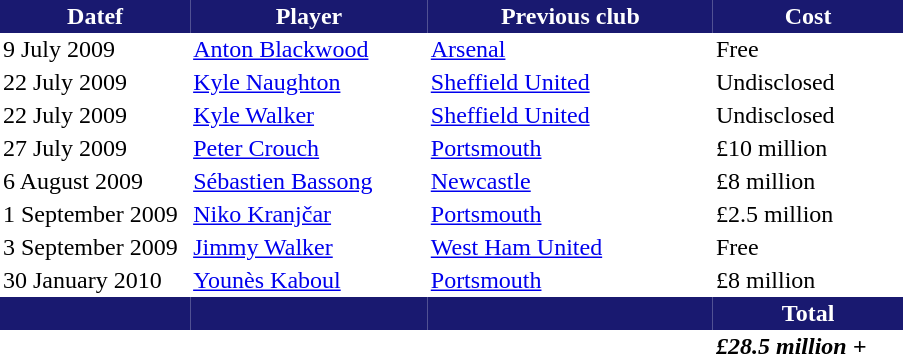<table border="0" cellspacing="0" cellpadding="2">
<tr style="background:#191970; color:white;">
<th width=20%>Datef</th>
<th width=25%>Player</th>
<th width=30%>Previous club</th>
<th width=20%>Cost</th>
</tr>
<tr>
<td>9 July 2009</td>
<td> <a href='#'>Anton Blackwood</a></td>
<td><a href='#'>Arsenal</a></td>
<td>Free</td>
</tr>
<tr>
<td>22 July 2009</td>
<td> <a href='#'>Kyle Naughton</a></td>
<td><a href='#'>Sheffield United</a></td>
<td>Undisclosed</td>
</tr>
<tr>
<td>22 July 2009</td>
<td> <a href='#'>Kyle Walker</a></td>
<td><a href='#'>Sheffield United</a></td>
<td>Undisclosed</td>
</tr>
<tr>
<td>27 July 2009</td>
<td> <a href='#'>Peter Crouch</a></td>
<td><a href='#'>Portsmouth</a></td>
<td>£10 million</td>
</tr>
<tr>
<td>6 August 2009</td>
<td> <a href='#'>Sébastien Bassong</a></td>
<td><a href='#'>Newcastle</a></td>
<td>£8 million</td>
</tr>
<tr>
<td>1 September 2009</td>
<td> <a href='#'>Niko Kranjčar</a></td>
<td><a href='#'>Portsmouth</a></td>
<td>£2.5 million</td>
</tr>
<tr>
<td>3 September 2009</td>
<td> <a href='#'>Jimmy Walker</a></td>
<td><a href='#'>West Ham United</a></td>
<td>Free</td>
</tr>
<tr>
<td>30 January 2010</td>
<td> <a href='#'>Younès Kaboul</a></td>
<td><a href='#'>Portsmouth</a></td>
<td>£8 million</td>
</tr>
<tr style="background:#191970; color:white;">
<th width=5%></th>
<th width=7%></th>
<th width=8%></th>
<th width=12%>Total</th>
</tr>
<tr>
<td></td>
<td></td>
<td></td>
<td><strong><em>£28.5 million +</em></strong></td>
</tr>
</table>
